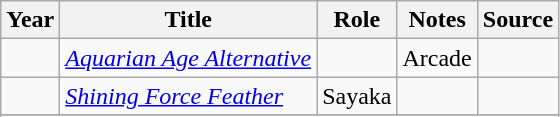<table class="wikitable sortable plainrowheaders">
<tr>
<th>Year</th>
<th>Title</th>
<th>Role</th>
<th class="unsortable">Notes</th>
<th class="unsortable">Source</th>
</tr>
<tr>
<td></td>
<td><em><a href='#'>Aquarian Age Alternative</a></em></td>
<td></td>
<td>Arcade</td>
<td></td>
</tr>
<tr>
<td></td>
<td><em><a href='#'>Shining Force Feather</a></em></td>
<td>Sayaka</td>
<td></td>
<td></td>
</tr>
<tr>
</tr>
<tr>
</tr>
</table>
